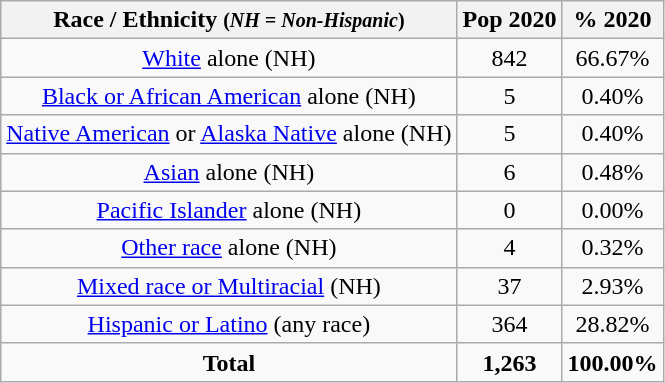<table class="wikitable" style="text-align:center;">
<tr>
<th>Race / Ethnicity <small>(<em>NH = Non-Hispanic</em>)</small></th>
<th>Pop 2020</th>
<th>% 2020</th>
</tr>
<tr>
<td><a href='#'>White</a> alone (NH)</td>
<td>842</td>
<td>66.67%</td>
</tr>
<tr>
<td><a href='#'>Black or African American</a> alone (NH)</td>
<td>5</td>
<td>0.40%</td>
</tr>
<tr>
<td><a href='#'>Native American</a> or <a href='#'>Alaska Native</a> alone (NH)</td>
<td>5</td>
<td>0.40%</td>
</tr>
<tr>
<td><a href='#'>Asian</a> alone (NH)</td>
<td>6</td>
<td>0.48%</td>
</tr>
<tr>
<td><a href='#'>Pacific Islander</a> alone (NH)</td>
<td>0</td>
<td>0.00%</td>
</tr>
<tr>
<td><a href='#'>Other race</a> alone (NH)</td>
<td>4</td>
<td>0.32%</td>
</tr>
<tr>
<td><a href='#'>Mixed race or Multiracial</a> (NH)</td>
<td>37</td>
<td>2.93%</td>
</tr>
<tr>
<td><a href='#'>Hispanic or Latino</a> (any race)</td>
<td>364</td>
<td>28.82%</td>
</tr>
<tr>
<td><strong>Total</strong></td>
<td><strong>1,263</strong></td>
<td><strong>100.00%</strong></td>
</tr>
</table>
